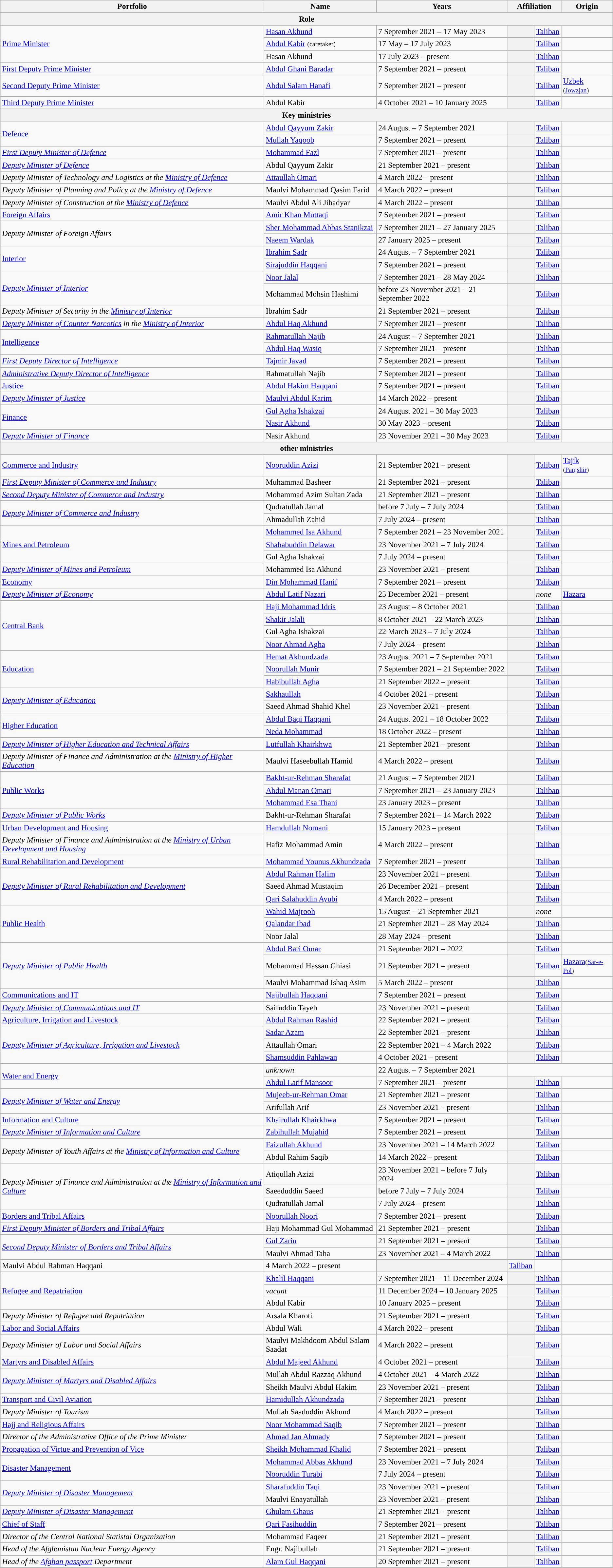<table class="wikitable">
<tr>
<th>Portfolio</th>
<th>Name</th>
<th>Years</th>
<th colspan="2">Affiliation</th>
<th>Origin</th>
</tr>
<tr>
<th colspan="6"><strong>Role</strong></th>
</tr>
<tr>
<td rowspan="3"><a href='#'>Prime Minister</a></td>
<td><a href='#'>Hasan Akhund</a></td>
<td>7 September 2021 – 17 May 2023</td>
<th style="background:"></th>
<td><a href='#'>Taliban</a></td>
<td></td>
</tr>
<tr>
<td><a href='#'>Abdul Kabir</a> <small>(caretaker)</small></td>
<td>17 May – 17 July 2023</td>
<th style="background:"></th>
<td><a href='#'>Taliban</a></td>
<td></td>
</tr>
<tr>
<td>Hasan Akhund</td>
<td>17 July 2023 – present</td>
<th style="background:"></th>
<td><a href='#'>Taliban</a></td>
<td></td>
</tr>
<tr>
<td><a href='#'>First Deputy Prime Minister</a></td>
<td><a href='#'>Abdul Ghani Baradar</a></td>
<td>7 September 2021 – present</td>
<th style="background:"></th>
<td><a href='#'>Taliban</a></td>
<td></td>
</tr>
<tr>
<td><a href='#'>Second Deputy Prime Minister</a></td>
<td><a href='#'>Abdul Salam Hanafi</a></td>
<td>7 September 2021 – present</td>
<th style="background:"></th>
<td><a href='#'>Taliban</a></td>
<td><a href='#'>Uzbek</a><br><small>(<a href='#'>Jowzjan</a>)</small></td>
</tr>
<tr>
<td><a href='#'>Third Deputy Prime Minister</a></td>
<td>Abdul Kabir</td>
<td>4 October 2021 – 10 January 2025</td>
<th style="background:"></th>
<td><a href='#'>Taliban</a></td>
<td></td>
</tr>
<tr>
<th colspan="6"><strong>Key ministries</strong></th>
</tr>
<tr>
<td rowspan="2"><a href='#'>Defence</a></td>
<td><a href='#'>Abdul Qayyum Zakir</a></td>
<td>24 August – 7 September 2021</td>
<th style="background:"></th>
<td><a href='#'>Taliban</a></td>
<td></td>
</tr>
<tr>
<td><a href='#'>Mullah Yaqoob</a></td>
<td>7 September 2021 – present</td>
<th style="background:"></th>
<td><a href='#'>Taliban</a></td>
<td></td>
</tr>
<tr>
<td><em><a href='#'>First Deputy Minister of Defence</a></em></td>
<td><a href='#'>Mohammad Fazl</a></td>
<td>7 September 2021 – present</td>
<th style="background:"></th>
<td><a href='#'>Taliban</a></td>
<td></td>
</tr>
<tr>
<td><em><a href='#'>Deputy Minister of Defence</a></em></td>
<td>Abdul Qayyum Zakir</td>
<td>21 September 2021 – present</td>
<th style="background:"></th>
<td><a href='#'>Taliban</a></td>
<td></td>
</tr>
<tr>
<td><em>Deputy Minister of Technology and Logistics at the <a href='#'>Ministry of Defence</a></em></td>
<td><a href='#'>Attaullah Omari</a></td>
<td>4 March 2022 – present</td>
<th style="background:"></th>
<td><a href='#'>Taliban</a></td>
<td></td>
</tr>
<tr>
<td><em>Deputy Minister of Planning and Policy at the <a href='#'>Ministry of Defence</a></em></td>
<td>Maulvi Mohammad Qasim Farid</td>
<td>4 March 2022 – present</td>
<th style="background:"></th>
<td><a href='#'>Taliban</a></td>
<td></td>
</tr>
<tr>
<td><em>Deputy Minister of Construction at the <a href='#'>Ministry of Defence</a></em></td>
<td>Maulvi Abdul Ali Jihadyar</td>
<td>4 March 2022 – present</td>
<th style="background:"></th>
<td><a href='#'>Taliban</a></td>
<td></td>
</tr>
<tr>
<td><a href='#'>Foreign Affairs</a></td>
<td><a href='#'>Amir Khan Muttaqi</a></td>
<td>7 September 2021 – present</td>
<th style="background:"></th>
<td><a href='#'>Taliban</a></td>
<td></td>
</tr>
<tr>
<td rowspan="2"><em>Deputy Minister of Foreign Affairs</em></td>
<td><a href='#'>Sher Mohammad Abbas Stanikzai</a></td>
<td>7 September 2021 – 27 January 2025</td>
<th style="background:"></th>
<td><a href='#'>Taliban</a></td>
<td></td>
</tr>
<tr>
<td><a href='#'>Naeem Wardak</a></td>
<td>27 January 2025 – present</td>
<th style="background:"></th>
<td><a href='#'>Taliban</a></td>
<td></td>
</tr>
<tr>
<td rowspan="2"><a href='#'>Interior</a></td>
<td><a href='#'>Ibrahim Sadr</a></td>
<td>24 August – 7 September 2021</td>
<th style="background:"></th>
<td><a href='#'>Taliban</a></td>
<td></td>
</tr>
<tr>
<td><a href='#'>Sirajuddin Haqqani</a></td>
<td>7 September 2021 – present</td>
<th style="background:"></th>
<td><a href='#'>Taliban</a></td>
<td></td>
</tr>
<tr>
<td rowspan="2"><em><a href='#'>Deputy Minister of Interior</a></em></td>
<td><a href='#'>Noor Jalal</a></td>
<td>7 September 2021 – 28 May 2024</td>
<th style="background:"></th>
<td><a href='#'>Taliban</a></td>
<td></td>
</tr>
<tr>
<td>Mohammad Mohsin Hashimi</td>
<td>before 23 November 2021 – 21 September 2022</td>
<th style="background:"></th>
<td><a href='#'>Taliban</a></td>
<td></td>
</tr>
<tr>
<td><em>Deputy Minister of Security in the <a href='#'>Ministry of Interior</a></em></td>
<td>Ibrahim Sadr</td>
<td>21 September 2021 – present</td>
<th style="background:"></th>
<td><a href='#'>Taliban</a></td>
<td></td>
</tr>
<tr>
<td><em><a href='#'>Deputy Minister of Counter Narcotics</a> in the <a href='#'>Ministry of Interior</a></em></td>
<td><a href='#'>Abdul Haq Akhund</a></td>
<td>7 September 2021 – present</td>
<th style="background:"></th>
<td><a href='#'>Taliban</a></td>
<td></td>
</tr>
<tr>
<td rowspan="2"><a href='#'>Intelligence</a></td>
<td><a href='#'>Rahmatullah Najib</a></td>
<td>24 August – 7 September 2021</td>
<th style="background:"></th>
<td><a href='#'>Taliban</a></td>
<td></td>
</tr>
<tr>
<td><a href='#'>Abdul Haq Wasiq</a></td>
<td>7 September 2021 – present</td>
<th style="background:"></th>
<td><a href='#'>Taliban</a></td>
<td></td>
</tr>
<tr>
<td><em><a href='#'>First Deputy Director of Intelligence</a></em></td>
<td><a href='#'>Tajmir Javad</a></td>
<td>7 September 2021 – present</td>
<th style="background:"></th>
<td><a href='#'>Taliban</a></td>
<td></td>
</tr>
<tr>
<td><em><a href='#'>Administrative Deputy Director of Intelligence</a></em></td>
<td>Rahmatullah Najib</td>
<td>7 September 2021 – present</td>
<th style="background:"></th>
<td><a href='#'>Taliban</a></td>
<td></td>
</tr>
<tr>
<td><a href='#'>Justice</a></td>
<td><a href='#'>Abdul Hakim Haqqani</a></td>
<td>7 September 2021 – present</td>
<th style="background:"></th>
<td><a href='#'>Taliban</a></td>
<td></td>
</tr>
<tr>
<td><em><a href='#'>Deputy Minister of Justice</a></em></td>
<td><a href='#'>Maulvi Abdul Karim</a></td>
<td>14 March 2022 – present</td>
<th style="background:"></th>
<td><a href='#'>Taliban</a></td>
<td></td>
</tr>
<tr>
<td rowspan="2"><a href='#'>Finance</a></td>
<td><a href='#'>Gul Agha Ishakzai</a></td>
<td>24 August 2021 – 30 May 2023</td>
<th style="background:"></th>
<td><a href='#'>Taliban</a></td>
<td></td>
</tr>
<tr>
<td><a href='#'>Nasir Akhund</a></td>
<td>30 May 2023 – present</td>
<th style="background:"></th>
<td><a href='#'>Taliban</a></td>
<td></td>
</tr>
<tr>
<td><em><a href='#'>Deputy Minister of Finance</a></em></td>
<td>Nasir Akhund</td>
<td>23 November 2021 – 30 May 2023</td>
<th style="background:"></th>
<td><a href='#'>Taliban</a></td>
<td></td>
</tr>
<tr>
<th colspan="6"><strong>other ministries</strong></th>
</tr>
<tr>
<td><a href='#'>Commerce and Industry</a></td>
<td><a href='#'>Nooruddin Azizi</a></td>
<td>21 September 2021 – present</td>
<th style="background:"></th>
<td><a href='#'>Taliban</a></td>
<td><a href='#'>Tajik</a><br><small>(<a href='#'>Panjshir</a>)</small></td>
</tr>
<tr>
<td><em><a href='#'>First Deputy Minister of Commerce and Industry</a></em></td>
<td>Muhammad Basheer</td>
<td>21 September 2021 – present</td>
<th style="background:"></th>
<td><a href='#'>Taliban</a></td>
<td></td>
</tr>
<tr>
<td><em><a href='#'>Second Deputy Minister of Commerce and Industry</a></em></td>
<td>Mohammad Azim Sultan Zada</td>
<td>21 September 2021 – present</td>
<th style="background:"></th>
<td><a href='#'>Taliban</a></td>
<td></td>
</tr>
<tr>
<td rowspan="2"><em><a href='#'>Deputy Minister of Commerce and Industry</a></em></td>
<td>Qudratullah Jamal</td>
<td>before 7 July – 7 July 2024</td>
<th style="background:"></th>
<td><a href='#'>Taliban</a></td>
<td></td>
</tr>
<tr>
<td>Ahmadullah Zahid</td>
<td>7 July 2024 – present</td>
<th style="background:"></th>
<td><a href='#'>Taliban</a></td>
<td></td>
</tr>
<tr>
<td rowspan="3"><a href='#'>Mines and Petroleum</a></td>
<td><a href='#'>Mohammed Isa Akhund</a></td>
<td>7 September 2021 – 23 November 2021</td>
<th style="background:"></th>
<td><a href='#'>Taliban</a></td>
<td></td>
</tr>
<tr>
<td><a href='#'>Shahabuddin Delawar</a></td>
<td>23 November 2021 – 7 July 2024</td>
<th style="background:"></th>
<td><a href='#'>Taliban</a></td>
<td></td>
</tr>
<tr>
<td>Gul Agha Ishakzai</td>
<td>7 July 2024 – present</td>
<th style="background:"></th>
<td><a href='#'>Taliban</a></td>
<td></td>
</tr>
<tr>
<td><em><a href='#'>Deputy Minister of Mines and Petroleum</a></em></td>
<td>Mohammed Isa Akhund</td>
<td>23 November 2021 – present</td>
<th style="background:"></th>
<td><a href='#'>Taliban</a></td>
<td></td>
</tr>
<tr>
<td><a href='#'>Economy</a></td>
<td><a href='#'>Din Mohammad Hanif</a></td>
<td>7 September 2021 – present</td>
<th style="background:"></th>
<td><a href='#'>Taliban</a></td>
<td></td>
</tr>
<tr>
<td><em><a href='#'>Deputy Minister of Economy</a></em></td>
<td><a href='#'>Abdul Latif Nazari</a></td>
<td>25 December 2021 – present</td>
<th style="background:"></th>
<td><em>none</em></td>
<td><a href='#'>Hazara</a></td>
</tr>
<tr>
<td rowspan="4"><a href='#'>Central Bank</a></td>
<td><a href='#'>Haji Mohammad Idris</a></td>
<td>23 August – 8 October 2021</td>
<th style="background:"></th>
<td><a href='#'>Taliban</a></td>
<td></td>
</tr>
<tr>
<td><a href='#'>Shakir Jalali</a></td>
<td>8 October 2021 – 22 March 2023</td>
<th style="background:"></th>
<td><a href='#'>Taliban</a></td>
<td></td>
</tr>
<tr>
<td>Gul Agha Ishakzai</td>
<td>22 March 2023 – 7 July 2024</td>
<th style="background:"></th>
<td><a href='#'>Taliban</a></td>
<td></td>
</tr>
<tr>
<td><a href='#'>Noor Ahmad Agha</a></td>
<td>7 July 2024 – present</td>
<th style="background:"></th>
<td><a href='#'>Taliban</a></td>
<td></td>
</tr>
<tr>
<td rowspan="3"><a href='#'>Education</a></td>
<td><a href='#'>Hemat Akhundzada</a></td>
<td>23 August 2021 – 7 September 2021</td>
<th style="background:"></th>
<td><a href='#'>Taliban</a></td>
<td></td>
</tr>
<tr>
<td><a href='#'>Noorullah Munir</a></td>
<td>7 September 2021 – 21 September 2022</td>
<th style="background:"></th>
<td><a href='#'>Taliban</a></td>
<td></td>
</tr>
<tr>
<td><a href='#'>Habibullah Agha</a></td>
<td>21 September 2022 – present</td>
<th style="background:"></th>
<td><a href='#'>Taliban</a></td>
<td></td>
</tr>
<tr>
<td rowspan="2"><em><a href='#'>Deputy Minister of Education</a></em></td>
<td><a href='#'>Sakhaullah</a></td>
<td>4 October 2021 – present</td>
<th style="background:"></th>
<td><a href='#'>Taliban</a></td>
<td></td>
</tr>
<tr>
<td>Saeed Ahmad Shahid Khel</td>
<td>23 November 2021 – present</td>
<th style="background:"></th>
<td><a href='#'>Taliban</a></td>
<td></td>
</tr>
<tr>
<td rowspan="2"><a href='#'>Higher Education</a></td>
<td><a href='#'>Abdul Baqi Haqqani</a></td>
<td>24 August 2021 – 18 October 2022</td>
<th style="background:"></th>
<td><a href='#'>Taliban</a></td>
<td></td>
</tr>
<tr>
<td><a href='#'>Neda Mohammad</a></td>
<td>18 October 2022 – present</td>
<th style="background:"></th>
<td><a href='#'>Taliban</a></td>
<td></td>
</tr>
<tr>
<td><em><a href='#'>Deputy Minister of Higher Education and Technical Affairs</a></em></td>
<td><a href='#'>Lutfullah Khairkhwa</a></td>
<td>21 September 2021 – present</td>
<th style="background:"></th>
<td><a href='#'>Taliban</a></td>
<td></td>
</tr>
<tr>
<td><em>Deputy Minister of Finance and Administration at the <a href='#'>Ministry of Higher Education</a></em></td>
<td>Maulvi Haseebullah Hamid</td>
<td>4 March 2022 – present</td>
<th style="background:"></th>
<td><a href='#'>Taliban</a></td>
<td></td>
</tr>
<tr>
<td rowspan="3"><a href='#'>Public Works</a></td>
<td><a href='#'>Bakht-ur-Rehman Sharafat</a></td>
<td>21 August – 7 September 2021</td>
<th style="background:"></th>
<td><a href='#'>Taliban</a></td>
<td></td>
</tr>
<tr>
<td><a href='#'>Abdul Manan Omari</a></td>
<td>7 September 2021 – 23 January 2023</td>
<th style="background:"></th>
<td><a href='#'>Taliban</a></td>
<td></td>
</tr>
<tr>
<td><a href='#'>Mohammad Esa Thani</a></td>
<td>23 January 2023 – present</td>
<th style="background:"></th>
<td><a href='#'>Taliban</a></td>
<td></td>
</tr>
<tr>
<td><em><a href='#'>Deputy Minister of Public Works</a></em></td>
<td>Bakht-ur-Rehman Sharafat</td>
<td>7 September 2021 – 14 March 2022</td>
<th style="background:"></th>
<td><a href='#'>Taliban</a></td>
<td></td>
</tr>
<tr>
<td><a href='#'>Urban Development and Housing</a></td>
<td><a href='#'>Hamdullah Nomani</a></td>
<td>15 January 2023 – present</td>
<th style="background:"></th>
<td><a href='#'>Taliban</a></td>
<td></td>
</tr>
<tr>
<td><em>Deputy Minister of Finance and Administration at the <a href='#'>Ministry of Urban Development and Housing</a></em></td>
<td>Hafiz Mohammad Amin</td>
<td>4 March 2022 – present</td>
<th style="background:"></th>
<td><a href='#'>Taliban</a></td>
<td></td>
</tr>
<tr>
<td><a href='#'>Rural Rehabilitation and Development</a></td>
<td><a href='#'>Mohammad Younus Akhundzada</a></td>
<td>7 September 2021 – present</td>
<th style="background:"></th>
<td><a href='#'>Taliban</a></td>
<td></td>
</tr>
<tr>
<td rowspan="3"><em><a href='#'>Deputy Minister of Rural Rehabilitation and Development</a></em></td>
<td><a href='#'>Abdul Rahman Halim</a></td>
<td>23 November 2021 – present</td>
<th style="background:"></th>
<td><a href='#'>Taliban</a></td>
<td></td>
</tr>
<tr>
<td>Saeed Ahmad Mustaqim</td>
<td>26 December 2021 – present</td>
<th style="background:"></th>
<td><a href='#'>Taliban</a></td>
<td></td>
</tr>
<tr>
<td><a href='#'>Qari Salahuddin Ayubi</a></td>
<td>4 March 2022 – present</td>
<th style="background:"></th>
<td><a href='#'>Taliban</a></td>
<td></td>
</tr>
<tr>
<td rowspan="3"><a href='#'>Public Health</a></td>
<td><a href='#'>Wahid Majrooh</a></td>
<td>15 August – 21 September 2021</td>
<th style="background:"></th>
<td><em>none</em></td>
<td></td>
</tr>
<tr>
<td><a href='#'>Qalandar Ibad</a></td>
<td>21 September 2021 – 28 May 2024</td>
<th style="background:"></th>
<td><a href='#'>Taliban</a></td>
<td></td>
</tr>
<tr>
<td>Noor Jalal</td>
<td>28 May 2024 – present</td>
<th style="background:"></th>
<td><a href='#'>Taliban</a></td>
<td></td>
</tr>
<tr>
<td rowspan="3"><em><a href='#'>Deputy Minister of Public Health</a></em></td>
<td><a href='#'>Abdul Bari Omar</a></td>
<td>21 September 2021 – 2022</td>
<th style="background:"></th>
<td><a href='#'>Taliban</a></td>
<td></td>
</tr>
<tr>
<td>Mohammad Hassan Ghiasi</td>
<td>21 September 2021 – present</td>
<th style="background:"></th>
<td><a href='#'>Taliban</a></td>
<td><a href='#'>Hazara</a><small>(<a href='#'>Sar-e-Pol</a>)</small></td>
</tr>
<tr>
<td>Maulvi Mohammad Ishaq Asim</td>
<td>5 March 2022 – present</td>
<th style="background:"></th>
<td><a href='#'>Taliban</a></td>
<td></td>
</tr>
<tr>
<td><a href='#'>Communications and IT</a></td>
<td><a href='#'>Najibullah Haqqani</a></td>
<td>7 September 2021 – present</td>
<th style="background:"></th>
<td><a href='#'>Taliban</a></td>
<td></td>
</tr>
<tr>
<td><em><a href='#'>Deputy Minister of Communications and IT</a></em></td>
<td>Saifuddin Tayeb</td>
<td>23 November 2021 – present</td>
<th style="background:"></th>
<td><a href='#'>Taliban</a></td>
<td></td>
</tr>
<tr>
<td><a href='#'>Agriculture, Irrigation and Livestock</a></td>
<td><a href='#'>Abdul Rahman Rashid</a></td>
<td>22 September 2021 – present</td>
<th style="background:"></th>
<td><a href='#'>Taliban</a></td>
<td></td>
</tr>
<tr>
<td rowspan="3"><em><a href='#'>Deputy Minister of Agriculture, Irrigation and Livestock</a></em></td>
<td><a href='#'>Sadar Azam</a></td>
<td>22 September 2021 – present</td>
<th style="background:"></th>
<td><a href='#'>Taliban</a></td>
<td></td>
</tr>
<tr>
<td>Attaullah Omari</td>
<td>22 September 2021 – 4 March 2022</td>
<th style="background:"></th>
<td><a href='#'>Taliban</a></td>
<td></td>
</tr>
<tr>
<td><a href='#'>Shamsuddin Pahlawan</a></td>
<td>4 October 2021 – present</td>
<th style="background:"></th>
<td><a href='#'>Taliban</a></td>
<td></td>
</tr>
<tr>
<td rowspan="2"><a href='#'>Water and Energy</a></td>
<td><em>unknown</em></td>
<td>22 August – 7 September 2021</td>
</tr>
<tr>
<td><a href='#'>Abdul Latif Mansoor</a></td>
<td>7 September 2021 – present</td>
<th style="background:"></th>
<td><a href='#'>Taliban</a></td>
<td></td>
</tr>
<tr>
<td rowspan="2"><em><a href='#'>Deputy Minister of Water and Energy</a></em></td>
<td><a href='#'>Mujeeb-ur-Rehman Omar</a></td>
<td>21 September 2021 – present</td>
<th style="background:"></th>
<td><a href='#'>Taliban</a></td>
<td></td>
</tr>
<tr>
<td>Arifullah Arif</td>
<td>23 November 2021 – present</td>
<th style="background:"></th>
<td><a href='#'>Taliban</a></td>
<td></td>
</tr>
<tr>
<td><a href='#'>Information and Culture</a></td>
<td><a href='#'>Khairullah Khairkhwa</a></td>
<td>7 September 2021 – present</td>
<th style="background:"></th>
<td><a href='#'>Taliban</a></td>
<td></td>
</tr>
<tr>
<td><em><a href='#'>Deputy Minister of Information and Culture</a></em></td>
<td><a href='#'>Zabihullah Mujahid</a></td>
<td>7 September 2021 – present</td>
<th style="background:"></th>
<td><a href='#'>Taliban</a></td>
<td></td>
</tr>
<tr>
<td rowspan="2"><em>Deputy Minister of Youth Affairs at the <a href='#'>Ministry of Information and Culture</a></em></td>
<td><a href='#'>Faizullah Akhund</a></td>
<td>23 November 2021 – 14 March 2022</td>
<th style="background:"></th>
<td><a href='#'>Taliban</a></td>
<td></td>
</tr>
<tr>
<td>Abdul Rahim Saqib</td>
<td>14 March 2022 – present</td>
<th style="background:"></th>
<td><a href='#'>Taliban</a></td>
<td></td>
</tr>
<tr>
<td rowspan="3"><em>Deputy Minister of Finance and Administration at the <a href='#'>Ministry of Information and Culture</a></em></td>
<td>Atiqullah Azizi</td>
<td>23 November 2021 – before 7 July 2024</td>
<th style="background:"></th>
<td><a href='#'>Taliban</a></td>
<td></td>
</tr>
<tr>
<td>Saeeduddin Saeed</td>
<td>before 7 July – 7 July 2024</td>
<th style="background:"></th>
<td><a href='#'>Taliban</a></td>
<td></td>
</tr>
<tr>
<td>Qudratullah Jamal</td>
<td>7 July 2024 – present</td>
<th style="background:"></th>
<td><a href='#'>Taliban</a></td>
<td></td>
</tr>
<tr>
<td><a href='#'>Borders and Tribal Affairs</a></td>
<td><a href='#'>Noorullah Noori</a></td>
<td>7 September 2021 – present</td>
<th style="background:"></th>
<td><a href='#'>Taliban</a></td>
<td></td>
</tr>
<tr>
<td><em><a href='#'>First Deputy Minister of Borders and Tribal Affairs</a></em></td>
<td>Haji Mohammad Gul Mohammad</td>
<td>21 September 2021 – present</td>
<th style="background:"></th>
<td><a href='#'>Taliban</a></td>
<td></td>
</tr>
<tr>
<td rowspan="3"><em><a href='#'>Second Deputy Minister of Borders and Tribal Affairs</a></em></td>
<td><a href='#'>Gul Zarin</a></td>
<td>21 September 2021 – present</td>
<th style="background:"></th>
<td><a href='#'>Taliban</a></td>
<td></td>
</tr>
<tr>
</tr>
<tr>
<td>Maulvi Ahmad Taha</td>
<td>23 November 2021 – 4 March 2022</td>
<th style="background:"></th>
<td><a href='#'>Taliban</a></td>
<td></td>
</tr>
<tr>
<td>Maulvi Abdul Rahman Haqqani</td>
<td>4 March 2022 – present</td>
<th style="background:"></th>
<td><a href='#'>Taliban</a></td>
<td></td>
</tr>
<tr>
<td rowspan="3"><a href='#'>Refugee and Repatriation</a></td>
<td><a href='#'>Khalil Haqqani</a></td>
<td>7 September 2021 – 11 December 2024</td>
<th style="background:"></th>
<td><a href='#'>Taliban</a></td>
<td></td>
</tr>
<tr>
<td><em>vacant</em></td>
<td>11 December 2024 – 10 January 2025</td>
<th style="background:"></th>
<td><a href='#'>Taliban</a></td>
<td></td>
</tr>
<tr>
<td>Abdul Kabir</td>
<td>10 January 2025 – present</td>
<th style="background:"></th>
<td><a href='#'>Taliban</a></td>
<td></td>
</tr>
<tr>
<td><em>Deputy Minister of Refugee and Repatriation</em></td>
<td>Arsala Kharoti</td>
<td>21 September 2021 – present</td>
<th style="background:"></th>
<td><a href='#'>Taliban</a></td>
<td></td>
</tr>
<tr>
<td><a href='#'>Labor and Social Affairs</a></td>
<td>Abdul Wali</td>
<td>4 March 2022 – present</td>
<th style="background:"></th>
<td><a href='#'>Taliban</a></td>
<td></td>
</tr>
<tr>
<td><em>Deputy Minister of Labor and Social Affairs</em></td>
<td>Maulvi Makhdoom Abdul Salam Saadat</td>
<td>4 March 2022 – present</td>
<th style="background:"></th>
<td><a href='#'>Taliban</a></td>
<td></td>
</tr>
<tr>
<td><a href='#'>Martyrs and Disabled Affairs</a></td>
<td><a href='#'>Abdul Majeed Akhund</a></td>
<td>4 October 2021 – present</td>
<th style="background:"></th>
<td><a href='#'>Taliban</a></td>
<td></td>
</tr>
<tr>
<td rowspan="2"><em><a href='#'>Deputy Minister of Martyrs and Disabled Affairs</a></em></td>
<td>Mullah Abdul Razzaq Akhund</td>
<td>4 October 2021 – 4 March 2022</td>
<th style="background:"></th>
<td><a href='#'>Taliban</a></td>
<td></td>
</tr>
<tr>
<td>Sheikh Maulvi Abdul Hakim</td>
<td>23 November 2021 – present</td>
<th style="background:"></th>
<td><a href='#'>Taliban</a></td>
<td></td>
</tr>
<tr>
<td><a href='#'>Transport and Civil Aviation</a></td>
<td><a href='#'>Hamidullah Akhundzada</a></td>
<td>7 September 2021 – present</td>
<th style="background:"></th>
<td><a href='#'>Taliban</a></td>
<td></td>
</tr>
<tr>
<td><em>Deputy Minister of Tourism</em></td>
<td>Mullah Saaduddin Akhund</td>
<td>4 March 2022 – present</td>
<th style="background:"></th>
<td><a href='#'>Taliban</a></td>
<td></td>
</tr>
<tr>
<td><a href='#'>Hajj and Religious Affairs</a></td>
<td><a href='#'>Noor Mohammad Saqib</a></td>
<td>7 September 2021 – present</td>
<th style="background:"></th>
<td><a href='#'>Taliban</a></td>
<td></td>
</tr>
<tr>
<td><em>Director of the Administrative Office of the Prime Minister</em></td>
<td><a href='#'>Ahmad Jan Ahmady</a></td>
<td>7 September 2021 – present</td>
<th style="background:"></th>
<td><a href='#'>Taliban</a></td>
<td></td>
</tr>
<tr>
<td><a href='#'>Propagation of Virtue and Prevention of Vice</a></td>
<td><a href='#'>Sheikh Mohammad Khalid</a></td>
<td>7 September 2021 – present</td>
<th style="background:"></th>
<td><a href='#'>Taliban</a></td>
<td></td>
</tr>
<tr>
<td rowspan="2"><a href='#'>Disaster Management</a></td>
<td><a href='#'>Mohammad Abbas Akhund</a></td>
<td>23 November 2021 – 7 July 2024</td>
<th style="background:"></th>
<td><a href='#'>Taliban</a></td>
<td></td>
</tr>
<tr>
<td><a href='#'>Nooruddin Turabi</a></td>
<td>7 July 2024 – present</td>
<th style="background:"></th>
<td><a href='#'>Taliban</a></td>
<td></td>
</tr>
<tr>
<td rowspan="2"><em><a href='#'>Deputy Minister of Disaster Management</a></em></td>
<td><a href='#'>Sharafuddin Taqi</a></td>
<td>23 November 2021 – present</td>
<th style="background:"></th>
<td><a href='#'>Taliban</a></td>
<td></td>
</tr>
<tr>
<td>Maulvi Enayatullah</td>
<td>23 November 2021 – present</td>
<th style="background:"></th>
<td><a href='#'>Taliban</a></td>
<td></td>
</tr>
<tr>
<td><em><a href='#'>Deputy Minister of Disaster Management</a></em></td>
<td><a href='#'>Ghulam Ghaus</a></td>
<td>21 September 2021 – present</td>
<th style="background:"></th>
<td><a href='#'>Taliban</a></td>
<td></td>
</tr>
<tr>
<td><a href='#'>Chief of Staff</a></td>
<td><a href='#'>Qari Fasihuddin</a></td>
<td>7 September 2021 – present</td>
<th style="background:"></th>
<td><a href='#'>Taliban</a></td>
<td></td>
</tr>
<tr>
<td><em>Director of the Central National Statistal Organization</em></td>
<td>Mohammad Faqeer</td>
<td>21 September 2021 – present</td>
<th style="background:"></th>
<td><a href='#'>Taliban</a></td>
<td></td>
</tr>
<tr>
<td><em>Head of the Afghanistan Nuclear Energy Agency</em></td>
<td>Engr. Najibullah</td>
<td>21 September 2021 – present</td>
<th style="background:"></th>
<td><a href='#'>Taliban</a></td>
<td></td>
</tr>
<tr>
<td><em>Head of the <a href='#'>Afghan passport</a> Department</em></td>
<td><a href='#'>Alam Gul Haqqani</a></td>
<td>20 September 2021 – present</td>
<th style="background:"></th>
<td><a href='#'>Taliban</a></td>
<td></td>
</tr>
<tr>
</tr>
</table>
